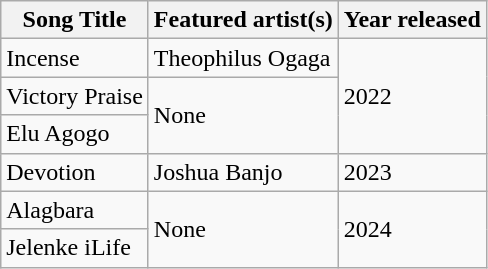<table class="wikitable">
<tr>
<th>Song Title</th>
<th>Featured artist(s)</th>
<th>Year released</th>
</tr>
<tr>
<td>Incense</td>
<td>Theophilus Ogaga</td>
<td rowspan="3">2022</td>
</tr>
<tr>
<td>Victory Praise</td>
<td rowspan="2">None</td>
</tr>
<tr>
<td>Elu Agogo</td>
</tr>
<tr>
<td>Devotion</td>
<td>Joshua Banjo</td>
<td>2023</td>
</tr>
<tr>
<td>Alagbara</td>
<td rowspan="2">None</td>
<td rowspan="2">2024</td>
</tr>
<tr>
<td>Jelenke iLife</td>
</tr>
</table>
